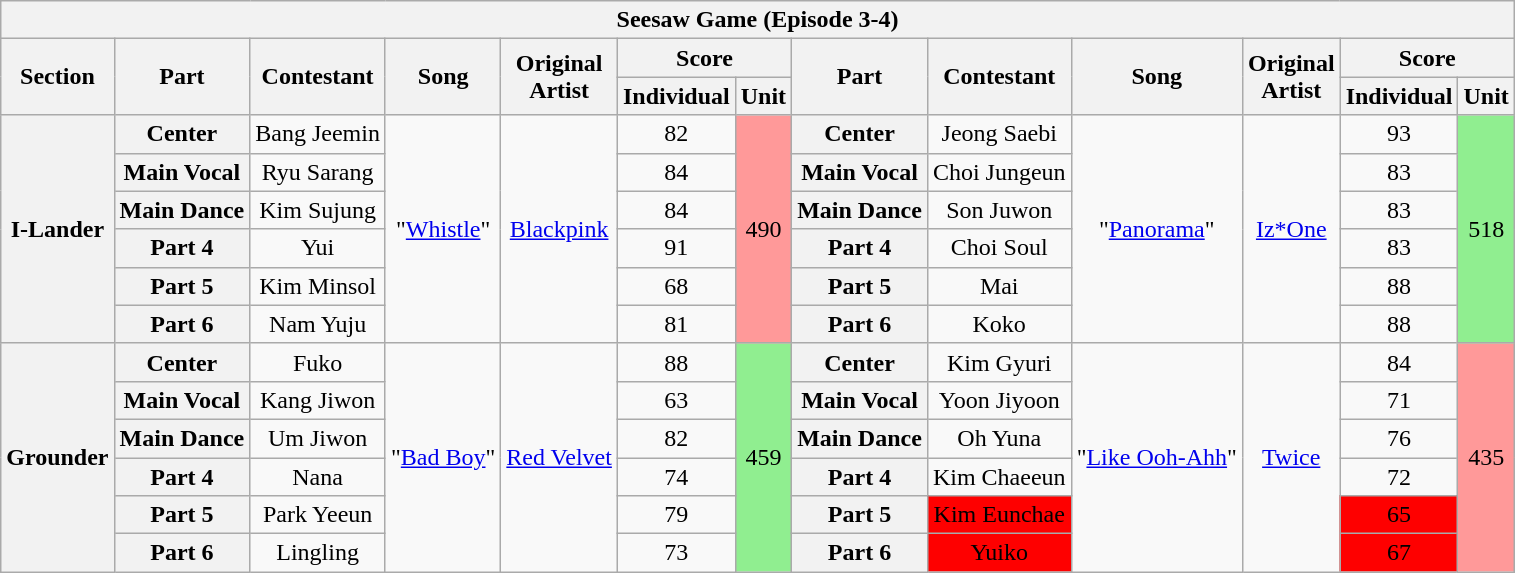<table class="wikitable sortable" style="text-align:center">
<tr>
<th colspan="13">Seesaw Game (Episode 3-4)</th>
</tr>
<tr>
<th rowspan="2">Section</th>
<th rowspan="2">Part</th>
<th rowspan="2">Contestant</th>
<th rowspan="2">Song</th>
<th rowspan="2">Original<br>Artist</th>
<th colspan="2">Score</th>
<th rowspan="2">Part</th>
<th rowspan="2">Contestant</th>
<th rowspan="2">Song</th>
<th rowspan="2">Original<br>Artist</th>
<th colspan="2">Score</th>
</tr>
<tr>
<th>Individual</th>
<th>Unit</th>
<th>Individual</th>
<th>Unit</th>
</tr>
<tr>
<th rowspan="6">I-Lander</th>
<th>Center</th>
<td>Bang Jeemin</td>
<td rowspan="6">"<a href='#'>Whistle</a>"</td>
<td rowspan="6"><a href='#'>Blackpink</a></td>
<td>82</td>
<td style="background:#FF9999" rowspan="6">490</td>
<th>Center</th>
<td>Jeong Saebi</td>
<td rowspan="6">"<a href='#'>Panorama</a>"</td>
<td rowspan="6"><a href='#'>Iz*One</a></td>
<td>93</td>
<td style="background:#90EE90" rowspan="6">518</td>
</tr>
<tr>
<th>Main Vocal</th>
<td>Ryu Sarang</td>
<td>84</td>
<th>Main Vocal</th>
<td>Choi Jungeun</td>
<td>83</td>
</tr>
<tr>
<th>Main Dance</th>
<td>Kim Sujung</td>
<td>84</td>
<th>Main Dance</th>
<td>Son Juwon</td>
<td>83</td>
</tr>
<tr>
<th>Part 4</th>
<td>Yui</td>
<td>91</td>
<th>Part 4</th>
<td>Choi Soul</td>
<td>83</td>
</tr>
<tr>
<th>Part 5</th>
<td>Kim Minsol</td>
<td>68</td>
<th>Part 5</th>
<td>Mai</td>
<td>88</td>
</tr>
<tr>
<th>Part 6</th>
<td>Nam Yuju</td>
<td>81</td>
<th>Part 6</th>
<td>Koko</td>
<td>88</td>
</tr>
<tr>
<th rowspan="6">Grounder</th>
<th>Center</th>
<td>Fuko</td>
<td rowspan="6">"<a href='#'>Bad Boy</a>"</td>
<td rowspan="6"><a href='#'>Red Velvet</a></td>
<td>88</td>
<td style="background:#90EE90" rowspan="6">459</td>
<th>Center</th>
<td>Kim Gyuri</td>
<td rowspan="6">"<a href='#'>Like Ooh-Ahh</a>"</td>
<td rowspan="6"><a href='#'>Twice</a></td>
<td>84</td>
<td style="background:#FF9999" rowspan="6">435</td>
</tr>
<tr>
<th>Main Vocal</th>
<td>Kang Jiwon</td>
<td>63</td>
<th>Main Vocal</th>
<td>Yoon Jiyoon</td>
<td>71</td>
</tr>
<tr>
<th>Main Dance</th>
<td>Um Jiwon</td>
<td>82</td>
<th>Main Dance</th>
<td>Oh Yuna</td>
<td>76</td>
</tr>
<tr>
<th>Part 4</th>
<td>Nana</td>
<td>74</td>
<th>Part 4</th>
<td>Kim Chaeeun</td>
<td>72</td>
</tr>
<tr>
<th>Part 5</th>
<td>Park Yeeun</td>
<td>79</td>
<th>Part 5</th>
<td style="background:#FE0000">Kim Eunchae</td>
<td style="background:#FE0000">65</td>
</tr>
<tr>
<th>Part 6</th>
<td>Lingling</td>
<td>73</td>
<th>Part 6</th>
<td style="background:#FE0000">Yuiko</td>
<td style="background:#FE0000">67</td>
</tr>
</table>
